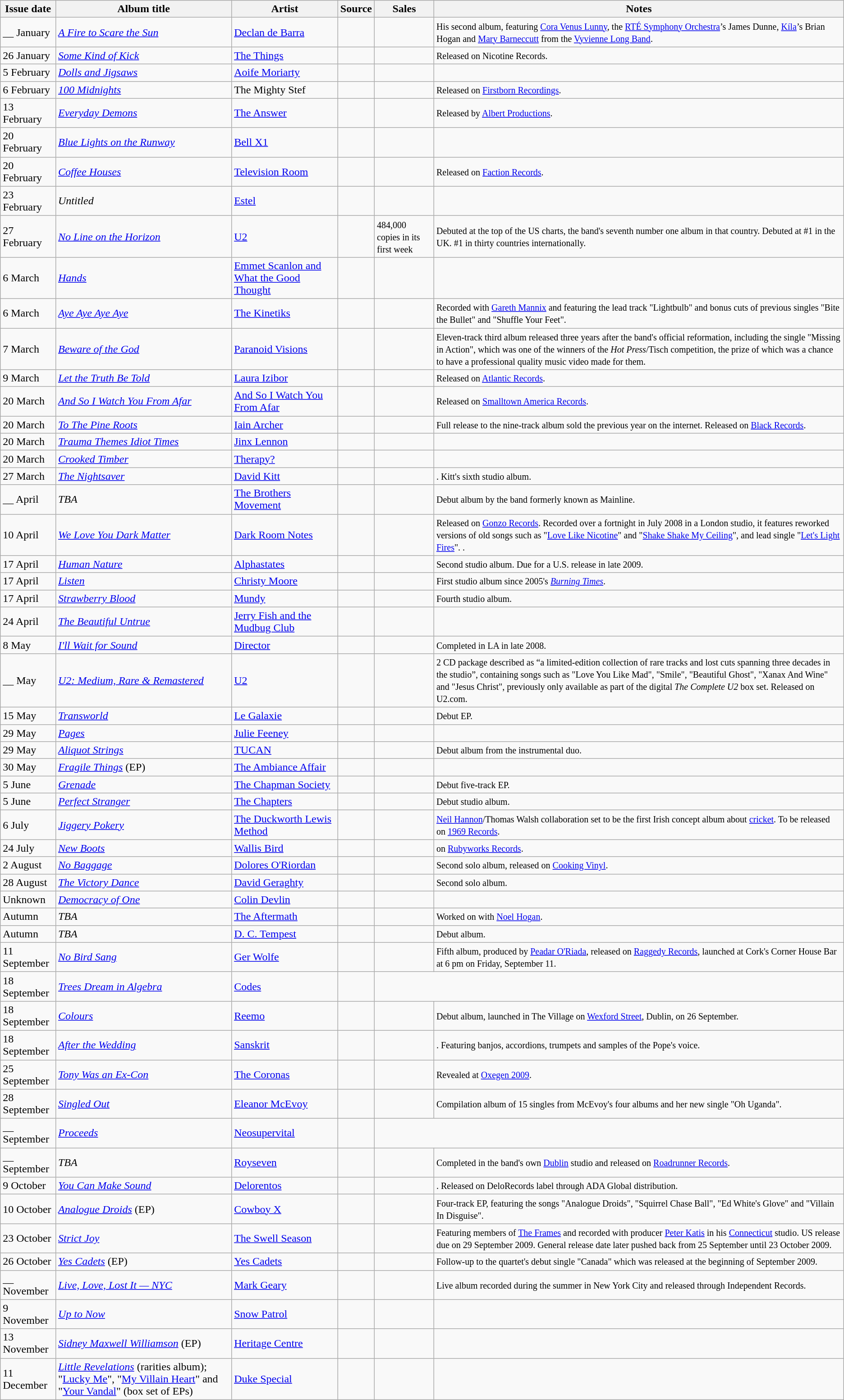<table class="wikitable">
<tr>
<th>Issue date</th>
<th>Album title</th>
<th>Artist</th>
<th>Source</th>
<th>Sales</th>
<th>Notes</th>
</tr>
<tr>
<td>__ January</td>
<td><em><a href='#'>A Fire to Scare the Sun</a></em></td>
<td><a href='#'>Declan de Barra</a></td>
<td></td>
<td></td>
<td><small>His second album, featuring <a href='#'>Cora Venus Lunny</a>, the <a href='#'>RTÉ Symphony Orchestra</a>’s James Dunne, <a href='#'>Kíla</a>’s Brian Hogan and <a href='#'>Mary Barneccutt</a> from the <a href='#'>Vyvienne Long Band</a>.</small></td>
</tr>
<tr>
<td>26 January</td>
<td><em><a href='#'>Some Kind of Kick</a></em></td>
<td><a href='#'>The Things</a></td>
<td></td>
<td></td>
<td><small>Released on Nicotine Records.</small></td>
</tr>
<tr>
<td>5 February</td>
<td><em><a href='#'>Dolls and Jigsaws</a></em></td>
<td><a href='#'>Aoife Moriarty</a></td>
<td></td>
<td></td>
<td></td>
</tr>
<tr>
<td>6 February</td>
<td><em><a href='#'>100 Midnights</a></em></td>
<td>The Mighty Stef</td>
<td></td>
<td></td>
<td><small>Released on <a href='#'>Firstborn Recordings</a>.</small></td>
</tr>
<tr>
<td>13 February</td>
<td><em><a href='#'>Everyday Demons</a></em></td>
<td><a href='#'>The Answer</a></td>
<td></td>
<td></td>
<td><small>Released by <a href='#'>Albert Productions</a>.</small></td>
</tr>
<tr>
<td>20 February</td>
<td><em><a href='#'>Blue Lights on the Runway</a></em></td>
<td><a href='#'>Bell X1</a></td>
<td></td>
<td></td>
<td></td>
</tr>
<tr>
<td>20 February</td>
<td><em><a href='#'>Coffee Houses</a></em></td>
<td><a href='#'>Television Room</a></td>
<td></td>
<td></td>
<td><small>Released on <a href='#'>Faction Records</a>.</small></td>
</tr>
<tr>
<td>23 February</td>
<td><em>Untitled</em></td>
<td><a href='#'>Estel</a></td>
<td></td>
<td></td>
<td></td>
</tr>
<tr>
<td>27 February</td>
<td><em><a href='#'>No Line on the Horizon</a></em></td>
<td><a href='#'>U2</a></td>
<td></td>
<td><small>484,000 copies in its first week </small></td>
<td><small> Debuted at the top of the US charts, the band's seventh number one album in that country. Debuted at #1 in the UK. #1 in thirty countries internationally. </small></td>
</tr>
<tr>
<td>6 March</td>
<td><em><a href='#'>Hands</a></em></td>
<td><a href='#'>Emmet Scanlon and What the Good Thought</a></td>
<td></td>
<td></td>
<td></td>
</tr>
<tr>
<td>6 March</td>
<td><em><a href='#'>Aye Aye Aye Aye</a></em></td>
<td><a href='#'>The Kinetiks</a></td>
<td></td>
<td></td>
<td><small>Recorded with <a href='#'>Gareth Mannix</a> and featuring the lead track "Lightbulb" and bonus cuts of previous singles "Bite the Bullet" and "Shuffle Your Feet".</small></td>
</tr>
<tr>
<td>7 March</td>
<td><em><a href='#'>Beware of the God</a></em></td>
<td><a href='#'>Paranoid Visions</a></td>
<td></td>
<td></td>
<td><small>Eleven-track third album released three years after the band's official reformation, including the single "Missing in Action", which was one of the winners of the <em>Hot Press</em>/Tisch competition, the prize of which was a chance to have a professional quality music video made for them.</small></td>
</tr>
<tr>
<td>9 March</td>
<td><em><a href='#'>Let the Truth Be Told</a></em></td>
<td><a href='#'>Laura Izibor</a></td>
<td></td>
<td></td>
<td><small>Released on <a href='#'>Atlantic Records</a>.</small></td>
</tr>
<tr>
<td>20 March</td>
<td><em><a href='#'>And So I Watch You From Afar</a></em></td>
<td><a href='#'>And So I Watch You From Afar</a></td>
<td></td>
<td></td>
<td><small>Released on <a href='#'>Smalltown America Records</a>.</small></td>
</tr>
<tr>
<td>20 March</td>
<td><em><a href='#'>To The Pine Roots</a></em></td>
<td><a href='#'>Iain Archer</a></td>
<td></td>
<td></td>
<td><small>Full release to the nine-track album sold the previous year on the internet. Released on <a href='#'>Black Records</a>.</small></td>
</tr>
<tr>
<td>20 March</td>
<td><em><a href='#'>Trauma Themes Idiot Times</a></em></td>
<td><a href='#'>Jinx Lennon</a></td>
<td></td>
<td></td>
<td></td>
</tr>
<tr>
<td>20 March</td>
<td><em><a href='#'>Crooked Timber</a></em></td>
<td><a href='#'>Therapy?</a></td>
<td></td>
<td></td>
<td></td>
</tr>
<tr>
<td>27 March</td>
<td><em><a href='#'>The Nightsaver</a></em></td>
<td><a href='#'>David Kitt</a></td>
<td></td>
<td></td>
<td><small>. Kitt's sixth studio album.</small></td>
</tr>
<tr>
<td>__ April</td>
<td><em>TBA</em></td>
<td><a href='#'>The Brothers Movement</a></td>
<td></td>
<td></td>
<td><small>Debut album by the band formerly known as Mainline.</small></td>
</tr>
<tr>
<td>10 April</td>
<td><em><a href='#'>We Love You Dark Matter</a></em></td>
<td><a href='#'>Dark Room Notes</a></td>
<td></td>
<td></td>
<td><small>Released on <a href='#'>Gonzo Records</a>. Recorded over a fortnight in July 2008 in a London studio, it features reworked versions of old songs such as "<a href='#'>Love Like Nicotine</a>" and "<a href='#'>Shake Shake My Ceiling</a>", and lead single "<a href='#'>Let's Light Fires</a>". . </small></td>
</tr>
<tr>
<td>17 April</td>
<td><em><a href='#'>Human Nature</a></em></td>
<td><a href='#'>Alphastates</a></td>
<td></td>
<td></td>
<td><small>Second studio album. Due for a U.S. release in late 2009.</small></td>
</tr>
<tr>
<td>17 April</td>
<td><em><a href='#'>Listen</a></em></td>
<td><a href='#'>Christy Moore</a></td>
<td></td>
<td></td>
<td><small>First studio album since 2005's <em><a href='#'>Burning Times</a></em>.</small></td>
</tr>
<tr>
<td>17 April</td>
<td><em><a href='#'>Strawberry Blood</a></em></td>
<td><a href='#'>Mundy</a></td>
<td></td>
<td></td>
<td><small>Fourth studio album. </small></td>
</tr>
<tr>
<td>24 April</td>
<td><em><a href='#'>The Beautiful Untrue</a></em></td>
<td><a href='#'>Jerry Fish and the Mudbug Club</a></td>
<td></td>
<td></td>
<td></td>
</tr>
<tr>
<td>8 May</td>
<td><em><a href='#'>I'll Wait for Sound</a></em></td>
<td><a href='#'>Director</a></td>
<td></td>
<td></td>
<td><small>Completed in LA in late 2008.</small></td>
</tr>
<tr>
<td>__ May</td>
<td><em><a href='#'>U2: Medium, Rare & Remastered</a></em></td>
<td><a href='#'>U2</a></td>
<td></td>
<td></td>
<td><small>2 CD package described as “a limited-edition collection of rare tracks and lost cuts spanning three decades in the studio”, containing songs such as "Love You Like Mad", "Smile", "Beautiful Ghost", "Xanax And Wine" and "Jesus Christ", previously only available as part of the digital <em>The Complete U2</em> box set. Released on U2.com.</small></td>
</tr>
<tr>
<td>15 May</td>
<td><em><a href='#'>Transworld</a></em></td>
<td><a href='#'>Le Galaxie</a></td>
<td></td>
<td></td>
<td><small>Debut EP.</small></td>
</tr>
<tr>
<td>29 May</td>
<td><em><a href='#'>Pages</a></em></td>
<td><a href='#'>Julie Feeney</a></td>
<td></td>
<td></td>
<td><small> </small></td>
</tr>
<tr>
<td>29 May</td>
<td><em><a href='#'>Aliquot Strings</a></em></td>
<td><a href='#'>TUCAN</a></td>
<td></td>
<td></td>
<td><small>Debut album from the instrumental duo.</small></td>
</tr>
<tr>
<td>30 May</td>
<td><em><a href='#'>Fragile Things</a></em> (EP)</td>
<td><a href='#'>The Ambiance Affair</a></td>
<td></td>
<td></td>
<td></td>
</tr>
<tr>
<td>5 June</td>
<td><em><a href='#'>Grenade</a></em></td>
<td><a href='#'>The Chapman Society</a></td>
<td></td>
<td></td>
<td><small>Debut five-track EP.</small></td>
</tr>
<tr>
<td>5 June</td>
<td><em><a href='#'>Perfect Stranger</a></em></td>
<td><a href='#'>The Chapters</a></td>
<td></td>
<td></td>
<td><small>Debut studio album.</small></td>
</tr>
<tr>
<td>6 July</td>
<td><em><a href='#'>Jiggery Pokery</a></em></td>
<td><a href='#'>The Duckworth Lewis Method</a></td>
<td></td>
<td></td>
<td><small><a href='#'>Neil Hannon</a>/Thomas Walsh collaboration set to be the first Irish concept album about <a href='#'>cricket</a>. To be released on <a href='#'>1969 Records</a>. </small></td>
</tr>
<tr>
<td>24 July</td>
<td><em><a href='#'>New Boots</a></em></td>
<td><a href='#'>Wallis Bird</a></td>
<td></td>
<td></td>
<td><small> on <a href='#'>Rubyworks Records</a>.</small></td>
</tr>
<tr>
<td>2 August</td>
<td><em><a href='#'>No Baggage</a></em></td>
<td><a href='#'>Dolores O'Riordan</a></td>
<td></td>
<td></td>
<td><small>Second solo album, released on <a href='#'>Cooking Vinyl</a>.</small></td>
</tr>
<tr>
<td>28 August</td>
<td><em><a href='#'>The Victory Dance</a></em></td>
<td><a href='#'>David Geraghty</a></td>
<td></td>
<td></td>
<td><small>Second solo album.</small></td>
</tr>
<tr>
<td>Unknown</td>
<td><em><a href='#'>Democracy of One</a></em></td>
<td><a href='#'>Colin Devlin</a></td>
<td></td>
<td></td>
<td></td>
</tr>
<tr>
<td>Autumn</td>
<td><em>TBA</em></td>
<td><a href='#'>The Aftermath</a></td>
<td></td>
<td></td>
<td><small>Worked on with <a href='#'>Noel Hogan</a>.</small></td>
</tr>
<tr>
<td>Autumn</td>
<td><em>TBA</em></td>
<td><a href='#'>D. C. Tempest</a></td>
<td></td>
<td></td>
<td><small>Debut album.</small></td>
</tr>
<tr>
<td>11 September</td>
<td><em><a href='#'>No Bird Sang</a></em></td>
<td><a href='#'>Ger Wolfe</a></td>
<td></td>
<td></td>
<td><small>Fifth album, produced by <a href='#'>Peadar O'Riada</a>, released on <a href='#'>Raggedy Records</a>, launched at Cork's Corner House Bar at 6 pm on Friday, September 11.</small></td>
</tr>
<tr>
<td>18 September</td>
<td><em><a href='#'>Trees Dream in Algebra</a></em></td>
<td><a href='#'>Codes</a></td>
<td></td>
</tr>
<tr>
<td>18 September</td>
<td><em><a href='#'>Colours</a></em></td>
<td><a href='#'>Reemo</a></td>
<td></td>
<td></td>
<td><small>Debut album, launched in The Village on <a href='#'>Wexford Street</a>, Dublin, on 26 September.</small></td>
</tr>
<tr>
<td>18 September</td>
<td><em><a href='#'>After the Wedding</a></em></td>
<td><a href='#'>Sanskrit</a></td>
<td></td>
<td></td>
<td><small>. Featuring banjos, accordions, trumpets and samples of the Pope's voice.</small></td>
</tr>
<tr>
<td>25 September</td>
<td><em><a href='#'>Tony Was an Ex-Con</a></em></td>
<td><a href='#'>The Coronas</a></td>
<td></td>
<td></td>
<td><small>Revealed at <a href='#'>Oxegen 2009</a>.</small></td>
</tr>
<tr>
<td>28 September</td>
<td><em><a href='#'>Singled Out</a></em></td>
<td><a href='#'>Eleanor McEvoy</a></td>
<td></td>
<td></td>
<td><small>Compilation album of 15 singles from McEvoy's four albums and her new single "Oh Uganda".</small></td>
</tr>
<tr>
<td>__ September</td>
<td><em><a href='#'>Proceeds</a></em></td>
<td><a href='#'>Neosupervital</a></td>
<td><br></td>
</tr>
<tr>
<td>__ September</td>
<td><em>TBA</em></td>
<td><a href='#'>Royseven</a></td>
<td></td>
<td></td>
<td><small>Completed in the band's own <a href='#'>Dublin</a> studio and released on <a href='#'>Roadrunner Records</a>.</small></td>
</tr>
<tr>
<td>9 October</td>
<td><em><a href='#'>You Can Make Sound</a></em></td>
<td><a href='#'>Delorentos</a></td>
<td></td>
<td></td>
<td><small> . Released on DeloRecords label through ADA Global distribution.</small></td>
</tr>
<tr>
<td>10 October</td>
<td><em><a href='#'>Analogue Droids</a></em> (EP)</td>
<td><a href='#'>Cowboy X</a></td>
<td></td>
<td></td>
<td><small>Four-track EP, featuring the songs "Analogue Droids", "Squirrel Chase Ball", "Ed White's Glove" and "Villain In Disguise".</small></td>
</tr>
<tr>
<td>23 October</td>
<td><em><a href='#'>Strict Joy</a></em></td>
<td><a href='#'>The Swell Season</a></td>
<td></td>
<td></td>
<td><small>Featuring members of <a href='#'>The Frames</a> and recorded with producer <a href='#'>Peter Katis</a> in his <a href='#'>Connecticut</a> studio. US release due on 29 September 2009. General release date later pushed back from 25 September until 23 October 2009.</small></td>
</tr>
<tr>
<td>26 October</td>
<td><em><a href='#'>Yes Cadets</a></em> (EP)</td>
<td><a href='#'>Yes Cadets</a></td>
<td></td>
<td></td>
<td><small>Follow-up to the quartet's debut single "Canada" which was released at the beginning of September 2009.</small></td>
</tr>
<tr>
<td>__ November</td>
<td><em><a href='#'>Live, Love, Lost It — NYC</a></em></td>
<td><a href='#'>Mark Geary</a></td>
<td></td>
<td></td>
<td><small>Live album recorded during the summer in New York City and released through Independent Records.</small></td>
</tr>
<tr>
<td>9 November</td>
<td><em><a href='#'>Up to Now</a></em></td>
<td><a href='#'>Snow Patrol</a></td>
<td></td>
<td></td>
<td></td>
</tr>
<tr>
<td>13 November</td>
<td><em><a href='#'>Sidney Maxwell Williamson</a></em> (EP)</td>
<td><a href='#'>Heritage Centre</a></td>
<td></td>
<td></td>
<td></td>
</tr>
<tr>
<td>11 December</td>
<td><em><a href='#'>Little Revelations</a></em> (rarities album); "<a href='#'>Lucky Me</a>", "<a href='#'>My Villain Heart</a>" and "<a href='#'>Your Vandal</a>" (box set of EPs)</td>
<td><a href='#'>Duke Special</a></td>
<td></td>
<td></td>
<td></td>
</tr>
</table>
